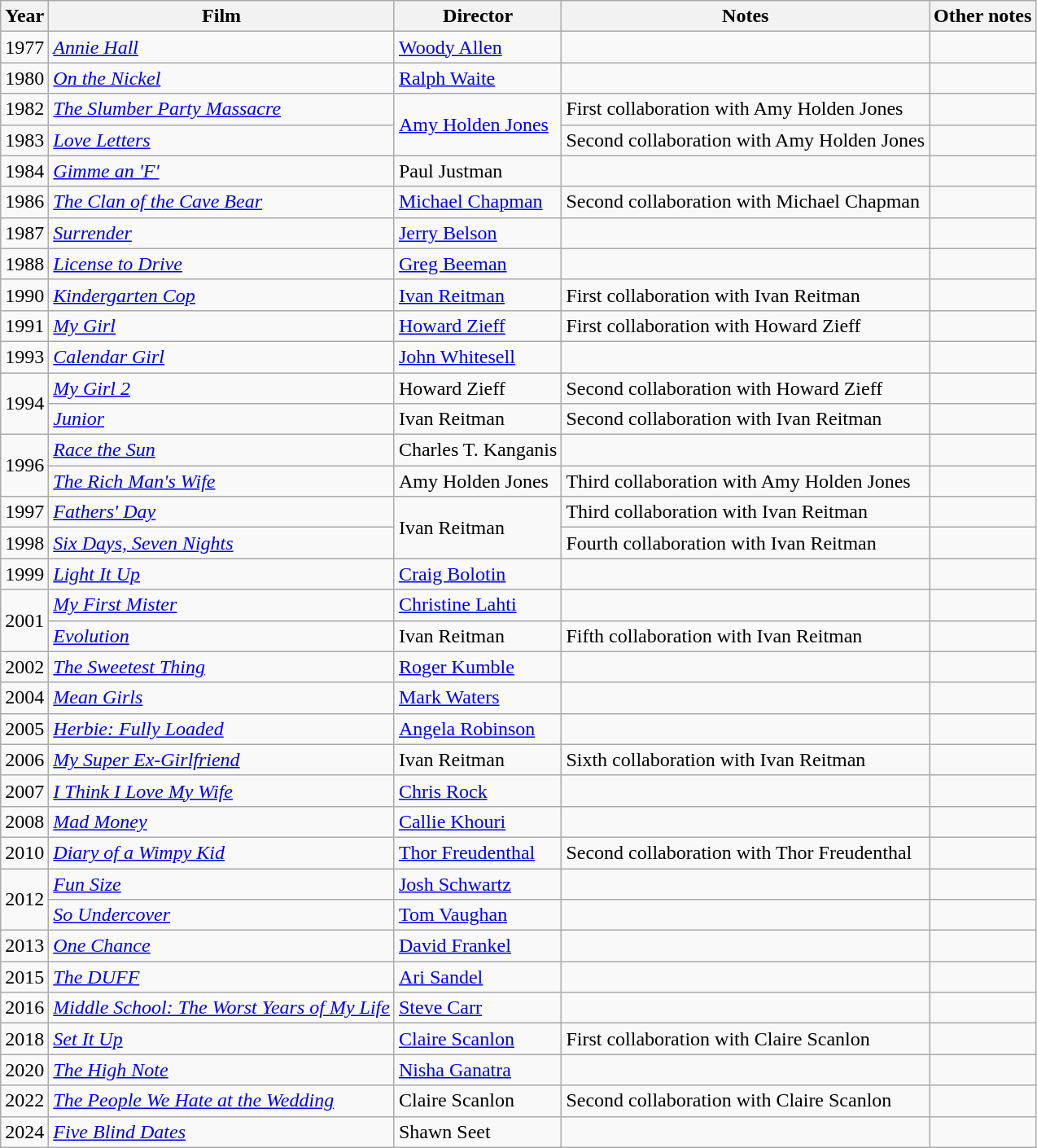<table class="wikitable">
<tr>
<th>Year</th>
<th>Film</th>
<th>Director</th>
<th>Notes</th>
<th>Other notes</th>
</tr>
<tr>
<td>1977</td>
<td><em><a href='#'>Annie Hall</a></em></td>
<td><a href='#'>Woody Allen</a></td>
<td></td>
<td></td>
</tr>
<tr>
<td>1980</td>
<td><em><a href='#'>On the Nickel</a></em></td>
<td><a href='#'>Ralph Waite</a></td>
<td></td>
<td></td>
</tr>
<tr>
<td>1982</td>
<td><em><a href='#'>The Slumber Party Massacre</a></em></td>
<td rowspan=2><a href='#'>Amy Holden Jones</a></td>
<td>First collaboration with Amy Holden Jones</td>
<td><small></small></td>
</tr>
<tr>
<td>1983</td>
<td><em><a href='#'>Love Letters</a></em></td>
<td>Second collaboration with Amy Holden Jones</td>
<td></td>
</tr>
<tr>
<td>1984</td>
<td><em><a href='#'>Gimme an 'F'</a></em></td>
<td>Paul Justman</td>
<td></td>
<td></td>
</tr>
<tr>
<td>1986</td>
<td><em><a href='#'>The Clan of the Cave Bear</a></em></td>
<td><a href='#'>Michael Chapman</a></td>
<td>Second collaboration with Michael Chapman</td>
<td></td>
</tr>
<tr>
<td>1987</td>
<td><em><a href='#'>Surrender</a></em></td>
<td><a href='#'>Jerry Belson</a></td>
<td></td>
<td></td>
</tr>
<tr>
<td>1988</td>
<td><em><a href='#'>License to Drive</a></em></td>
<td><a href='#'>Greg Beeman</a></td>
<td></td>
<td></td>
</tr>
<tr>
<td>1990</td>
<td><em><a href='#'>Kindergarten Cop</a></em></td>
<td><a href='#'>Ivan Reitman</a></td>
<td>First collaboration with Ivan Reitman</td>
<td></td>
</tr>
<tr>
<td>1991</td>
<td><em><a href='#'>My Girl</a></em></td>
<td><a href='#'>Howard Zieff</a></td>
<td>First collaboration with Howard Zieff</td>
<td></td>
</tr>
<tr>
<td>1993</td>
<td><em><a href='#'>Calendar Girl</a></em></td>
<td><a href='#'>John Whitesell</a></td>
<td></td>
<td></td>
</tr>
<tr>
<td rowspan=2>1994</td>
<td><em><a href='#'>My Girl 2</a></em></td>
<td>Howard Zieff</td>
<td>Second collaboration with Howard Zieff</td>
<td></td>
</tr>
<tr>
<td><em><a href='#'>Junior</a></em></td>
<td>Ivan Reitman</td>
<td>Second collaboration with Ivan Reitman</td>
<td></td>
</tr>
<tr>
<td rowspan=2>1996</td>
<td><em><a href='#'>Race the Sun</a></em></td>
<td>Charles T. Kanganis</td>
<td></td>
<td></td>
</tr>
<tr>
<td><em><a href='#'>The Rich Man's Wife</a></em></td>
<td>Amy Holden Jones</td>
<td>Third collaboration with Amy Holden Jones</td>
<td></td>
</tr>
<tr>
<td>1997</td>
<td><em><a href='#'>Fathers' Day</a></em></td>
<td rowspan=2>Ivan Reitman</td>
<td>Third collaboration with Ivan Reitman</td>
<td></td>
</tr>
<tr>
<td>1998</td>
<td><em><a href='#'>Six Days, Seven Nights</a></em></td>
<td>Fourth collaboration with Ivan Reitman</td>
<td></td>
</tr>
<tr>
<td>1999</td>
<td><em><a href='#'>Light It Up</a></em></td>
<td><a href='#'>Craig Bolotin</a></td>
<td></td>
<td></td>
</tr>
<tr>
<td rowspan=2>2001</td>
<td><em><a href='#'>My First Mister</a></em></td>
<td><a href='#'>Christine Lahti</a></td>
<td></td>
<td></td>
</tr>
<tr>
<td><em><a href='#'>Evolution</a></em></td>
<td>Ivan Reitman</td>
<td>Fifth collaboration with Ivan Reitman</td>
<td></td>
</tr>
<tr>
<td>2002</td>
<td><em><a href='#'>The Sweetest Thing</a></em></td>
<td><a href='#'>Roger Kumble</a></td>
<td></td>
<td></td>
</tr>
<tr>
<td>2004</td>
<td><em><a href='#'>Mean Girls</a></em></td>
<td><a href='#'>Mark Waters</a></td>
<td></td>
<td></td>
</tr>
<tr>
<td>2005</td>
<td><em><a href='#'>Herbie: Fully Loaded</a></em></td>
<td><a href='#'>Angela Robinson</a></td>
<td></td>
<td></td>
</tr>
<tr>
<td>2006</td>
<td><em><a href='#'>My Super Ex-Girlfriend</a></em></td>
<td>Ivan Reitman</td>
<td>Sixth collaboration with Ivan Reitman</td>
<td></td>
</tr>
<tr>
<td>2007</td>
<td><em><a href='#'>I Think I Love My Wife</a></em></td>
<td><a href='#'>Chris Rock</a></td>
<td></td>
<td></td>
</tr>
<tr>
<td>2008</td>
<td><em><a href='#'>Mad Money</a></em></td>
<td><a href='#'>Callie Khouri</a></td>
<td></td>
<td></td>
</tr>
<tr>
<td>2010</td>
<td><em><a href='#'>Diary of a Wimpy Kid</a></em></td>
<td><a href='#'>Thor Freudenthal</a></td>
<td>Second collaboration with Thor Freudenthal</td>
<td></td>
</tr>
<tr>
<td rowspan=2>2012</td>
<td><em><a href='#'>Fun Size</a></em></td>
<td><a href='#'>Josh Schwartz</a></td>
<td></td>
<td></td>
</tr>
<tr>
<td><em><a href='#'>So Undercover</a></em></td>
<td><a href='#'>Tom Vaughan</a></td>
<td></td>
<td></td>
</tr>
<tr>
<td>2013</td>
<td><em><a href='#'>One Chance</a></em></td>
<td><a href='#'>David Frankel</a></td>
<td></td>
<td></td>
</tr>
<tr>
<td>2015</td>
<td><em><a href='#'>The DUFF</a></em></td>
<td><a href='#'>Ari Sandel</a></td>
<td></td>
<td></td>
</tr>
<tr>
<td>2016</td>
<td><em><a href='#'>Middle School: The Worst Years of My Life</a></em></td>
<td><a href='#'>Steve Carr</a></td>
<td></td>
<td></td>
</tr>
<tr>
<td>2018</td>
<td><em><a href='#'>Set It Up</a></em></td>
<td><a href='#'>Claire Scanlon</a></td>
<td>First collaboration with Claire Scanlon</td>
<td></td>
</tr>
<tr>
<td>2020</td>
<td><em><a href='#'>The High Note</a></em></td>
<td><a href='#'>Nisha Ganatra</a></td>
<td></td>
<td></td>
</tr>
<tr>
<td>2022</td>
<td><em><a href='#'>The People We Hate at the Wedding</a></em></td>
<td>Claire Scanlon</td>
<td>Second collaboration with Claire Scanlon</td>
<td></td>
</tr>
<tr>
<td>2024</td>
<td><em><a href='#'>Five Blind Dates</a></em></td>
<td>Shawn Seet</td>
<td></td>
<td></td>
</tr>
</table>
